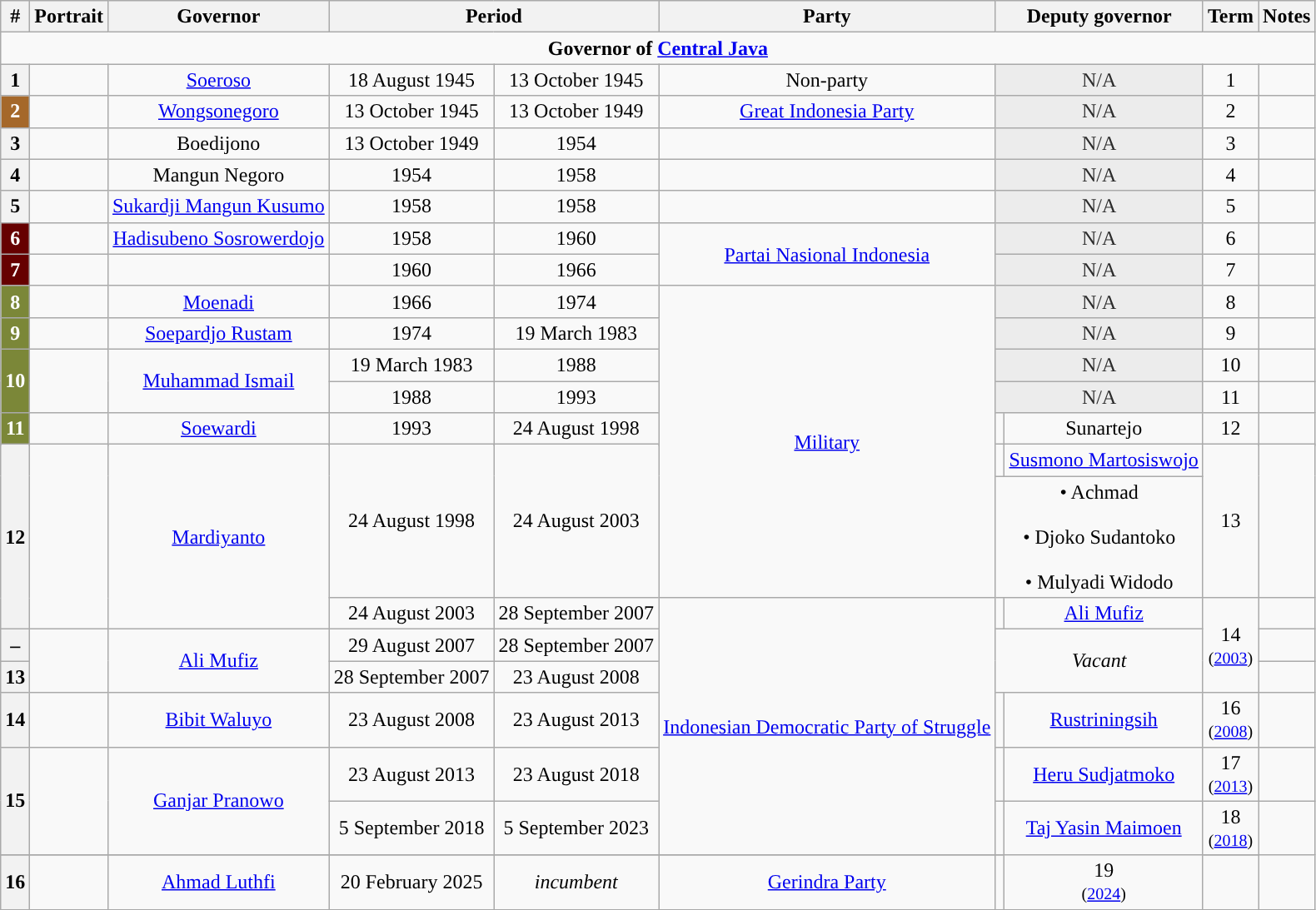<table class="wikitable" style="text-align:center;">
<tr>
<th>#</th>
<th>Portrait</th>
<th>Governor</th>
<th colspan="2">Period</th>
<th>Party</th>
<th colspan="2">Deputy governor</th>
<th>Term</th>
<th>Notes</th>
</tr>
<tr>
<td colspan="10" align="center"><strong>Governor of <a href='#'>Central Java</a></strong></td>
</tr>
<tr>
<th style="background:">1</th>
<td></td>
<td><a href='#'>Soeroso</a></td>
<td>18 August 1945</td>
<td>13 October 1945</td>
<td>Non-party</td>
<td colspan="2" data-sort-value="" style="background: #ececec; color: #2C2C2C; vertical-align: middle;" class="table-na">N/A</td>
<td>1</td>
<td></td>
</tr>
<tr>
<th style="background:#A5682A;color:white">2</th>
<td></td>
<td><a href='#'>Wongsonegoro</a></td>
<td>13 October 1945</td>
<td>13 October 1949</td>
<td><a href='#'>Great Indonesia Party</a></td>
<td colspan="2" data-sort-value="" style="background: #ececec; color: #2C2C2C; vertical-align: middle;" class="table-na">N/A</td>
<td>2</td>
<td></td>
</tr>
<tr>
<th style="background:;color:black">3</th>
<td></td>
<td>Boedijono</td>
<td>13 October 1949</td>
<td>1954</td>
<td></td>
<td colspan="2" data-sort-value="" style="background: #ececec; color: #2C2C2C; vertical-align: middle;" class="table-na">N/A</td>
<td>3</td>
<td></td>
</tr>
<tr>
<th style="background:;color:black">4</th>
<td></td>
<td>Mangun Negoro</td>
<td>1954</td>
<td>1958</td>
<td></td>
<td colspan="2" data-sort-value="" style="background: #ececec; color: #2C2C2C; vertical-align: middle;" class="table-na">N/A</td>
<td>4</td>
<td></td>
</tr>
<tr>
<th style="background:;color:black">5</th>
<td></td>
<td><a href='#'>Sukardji Mangun Kusumo</a></td>
<td>1958</td>
<td>1958</td>
<td></td>
<td colspan="2" data-sort-value="" style="background: #ececec; color: #2C2C2C; vertical-align: middle;" class="table-na">N/A</td>
<td>5</td>
<td></td>
</tr>
<tr>
<th style="background:#660000;color:white">6</th>
<td></td>
<td><a href='#'>Hadisubeno Sosrowerdojo</a></td>
<td>1958</td>
<td>1960</td>
<td rowspan="2"><a href='#'>Partai Nasional Indonesia</a></td>
<td colspan="2" data-sort-value="" style="background: #ececec; color: #2C2C2C; vertical-align: middle;" class="table-na">N/A</td>
<td>6</td>
<td></td>
</tr>
<tr>
<th style="background:#660000;color:white">7</th>
<td></td>
<td></td>
<td>1960</td>
<td>1966</td>
<td colspan="2" data-sort-value="" style="background: #ececec; color: #2C2C2C; vertical-align: middle;" class="table-na">N/A</td>
<td>7</td>
<td></td>
</tr>
<tr>
<th style="background:#7B8738;color:white">8</th>
<td></td>
<td><a href='#'>Moenadi</a></td>
<td>1966</td>
<td>1974</td>
<td rowspan="8"><a href='#'>Military</a></td>
<td colspan="2" data-sort-value="" style="background: #ececec; color: #2C2C2C; vertical-align: middle;" class="table-na">N/A</td>
<td>8</td>
<td></td>
</tr>
<tr>
<th style="background:#7B8738;color:white">9</th>
<td></td>
<td><a href='#'>Soepardjo Rustam</a></td>
<td>1974</td>
<td>19 March 1983</td>
<td colspan="2" data-sort-value="" style="background: #ececec; color: #2C2C2C; vertical-align: middle;" class="table-na">N/A</td>
<td>9</td>
<td></td>
</tr>
<tr>
<th rowspan="2" style="background:#7B8738;color:white">10</th>
<td rowspan="2"></td>
<td rowspan="2"><a href='#'>Muhammad Ismail</a></td>
<td>19 March 1983</td>
<td>1988</td>
<td colspan="2" data-sort-value="" style="background: #ececec; color: #2C2C2C; vertical-align: middle; text-align: center; " class="table-na">N/A</td>
<td>10</td>
<td></td>
</tr>
<tr>
<td>1988</td>
<td>1993</td>
<td colspan="2" data-sort-value="" style="background: #ececec; color: #2C2C2C; vertical-align: middle;" class="table-na">N/A</td>
<td>11</td>
<td></td>
</tr>
<tr align="center">
<th rowspan="2" style="background:#7B8738;color:white">11</th>
<td rowspan="2"></td>
<td rowspan="2"><a href='#'>Soewardi</a></td>
<td rowspan="2">1993</td>
<td rowspan="2">24 August 1998</td>
<td></td>
<td>Sunartejo <br> </td>
<td rowspan="2">12</td>
<td rowspan="2"></td>
</tr>
<tr>
<td rowspan="2"></td>
<td rowspan="2"><a href='#'>Susmono Martosiswojo</a> <br> </td>
</tr>
<tr>
<th rowspan="3" style="background:">12</th>
<td rowspan="3"></td>
<td rowspan="3"><a href='#'>Mardiyanto</a></td>
<td rowspan="2">24 August 1998</td>
<td rowspan="2">24 August 2003</td>
<td rowspan="2">13</td>
<td rowspan="2"></td>
</tr>
<tr align="center">
<td colspan="2">• Achmad <br>  <br> • Djoko Sudantoko <br>  <br> • Mulyadi Widodo <br> </td>
</tr>
<tr>
<td>24 August 2003</td>
<td>28 September 2007</td>
<td rowspan="6"><a href='#'>Indonesian Democratic Party of Struggle</a></td>
<td></td>
<td><a href='#'>Ali Mufiz</a></td>
<td rowspan="3">14 <br><small> (<a href='#'>2003</a>)</small></td>
<td></td>
</tr>
<tr>
<th style="background:">–</th>
<td rowspan="2"></td>
<td rowspan="2"><a href='#'>Ali Mufiz</a></td>
<td>29 August 2007</td>
<td>28 September 2007</td>
<td colspan="2" rowspan="2"><em>Vacant</em></td>
<td></td>
</tr>
<tr>
<th style="background:">13</th>
<td>28 September 2007</td>
<td>23 August 2008</td>
<td></td>
</tr>
<tr>
<th style="background:">14</th>
<td></td>
<td><a href='#'>Bibit Waluyo</a></td>
<td>23 August 2008</td>
<td>23 August 2013</td>
<td></td>
<td><a href='#'>Rustriningsih</a></td>
<td>16 <br><small> (<a href='#'>2008</a>)</small></td>
<td></td>
</tr>
<tr>
<th rowspan="2" style="background:">15</th>
<td rowspan="2"></td>
<td rowspan="2"><a href='#'>Ganjar Pranowo</a></td>
<td>23 August 2013</td>
<td>23 August 2018</td>
<td></td>
<td><a href='#'>Heru Sudjatmoko</a></td>
<td>17 <br><small> (<a href='#'>2013</a>)</small></td>
<td></td>
</tr>
<tr>
<td>5 September 2018</td>
<td>5 September 2023</td>
<td></td>
<td rowspan="2"><a href='#'>Taj Yasin Maimoen</a></td>
<td>18 <br><small> (<a href='#'>2018</a>)</small></td>
<td></td>
</tr>
<tr>
</tr>
<tr>
<th style="background:">16</th>
<td></td>
<td><a href='#'>Ahmad Luthfi</a></td>
<td>20 February 2025</td>
<td><em>incumbent</em></td>
<td><a href='#'>Gerindra Party</a></td>
<td></td>
<td>19 <br><small> (<a href='#'>2024</a>)</small></td>
<td></td>
</tr>
<tr>
</tr>
</table>
